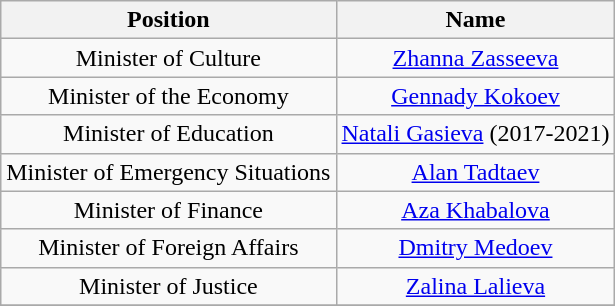<table class="wikitable" style="text-align:center">
<tr>
<th>Position</th>
<th>Name</th>
</tr>
<tr>
<td>Minister of Culture</td>
<td><a href='#'>Zhanna Zasseeva</a></td>
</tr>
<tr>
<td>Minister of the Economy</td>
<td><a href='#'>Gennady Kokoev</a></td>
</tr>
<tr>
<td>Minister of Education</td>
<td><a href='#'>Natali Gasieva</a> (2017-2021)</td>
</tr>
<tr>
<td>Minister of Emergency Situations</td>
<td><a href='#'>Alan Tadtaev</a></td>
</tr>
<tr>
<td>Minister of Finance</td>
<td><a href='#'>Aza Khabalova</a></td>
</tr>
<tr>
<td>Minister of Foreign Affairs</td>
<td><a href='#'>Dmitry Medoev</a></td>
</tr>
<tr>
<td>Minister of Justice</td>
<td><a href='#'>Zalina Lalieva</a></td>
</tr>
<tr>
</tr>
</table>
